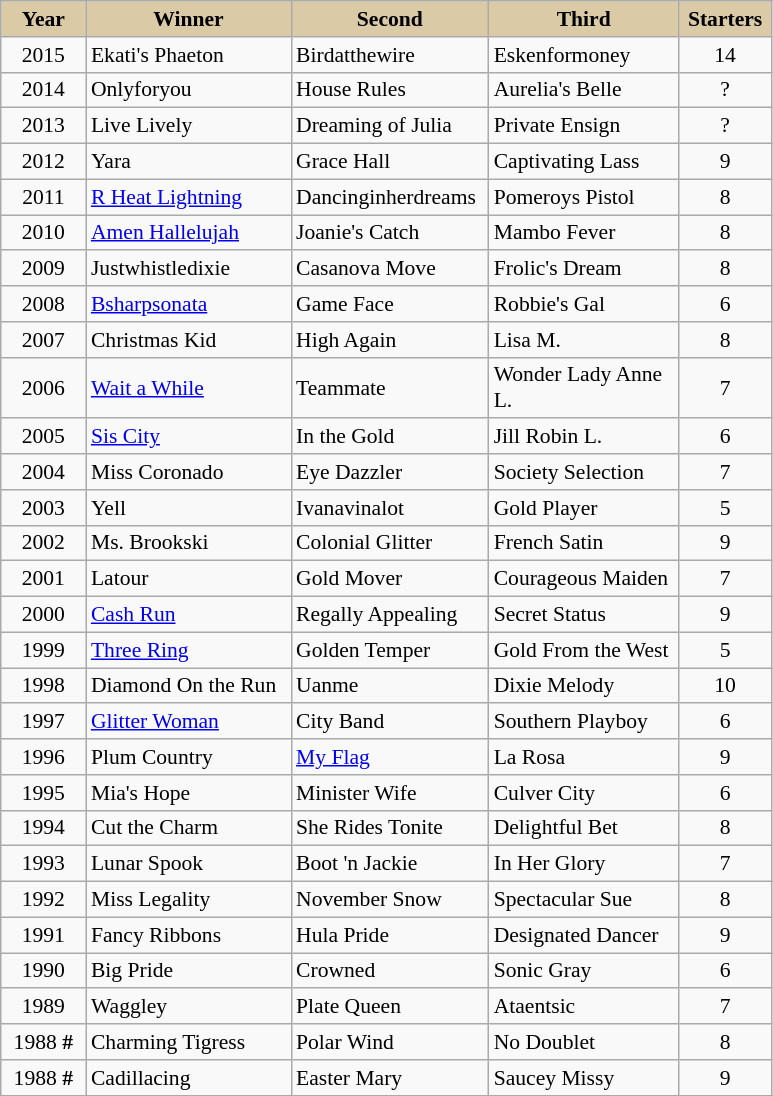<table class = "wikitable sortable" | border="1" cellpadding="0" style="border-collapse: collapse; font-size:90%">
<tr bgcolor="#DACAA5" align="center">
<td width="50px"><strong>Year</strong> <br></td>
<td width="130px"><strong>Winner</strong> <br></td>
<td width="125px"><strong>Second</strong> <br></td>
<td width="120px"><strong>Third</strong> <br></td>
<td width="55px"><strong>Starters</strong></td>
</tr>
<tr>
<td align=center>2015</td>
<td>Ekati's Phaeton</td>
<td>Birdatthewire</td>
<td>Eskenformoney</td>
<td align=center>14</td>
</tr>
<tr>
<td align=center>2014</td>
<td>Onlyforyou</td>
<td>House Rules</td>
<td>Aurelia's Belle</td>
<td align=center>?</td>
</tr>
<tr>
<td align=center>2013</td>
<td>Live Lively</td>
<td>Dreaming of Julia</td>
<td>Private Ensign</td>
<td align=center>?</td>
</tr>
<tr>
<td align=center>2012</td>
<td>Yara</td>
<td>Grace Hall</td>
<td>Captivating Lass</td>
<td align=center>9</td>
</tr>
<tr>
<td align=center>2011</td>
<td><a href='#'>R Heat Lightning</a></td>
<td>Dancinginherdreams</td>
<td>Pomeroys Pistol</td>
<td align=center>8</td>
</tr>
<tr>
<td align=center>2010</td>
<td><a href='#'>Amen Hallelujah</a></td>
<td>Joanie's Catch</td>
<td>Mambo Fever</td>
<td align=center>8</td>
</tr>
<tr>
<td align=center>2009</td>
<td>Justwhistledixie</td>
<td>Casanova Move</td>
<td>Frolic's Dream</td>
<td align=center>8</td>
</tr>
<tr>
<td align=center>2008</td>
<td><a href='#'>Bsharpsonata</a></td>
<td>Game Face</td>
<td>Robbie's Gal</td>
<td align=center>6</td>
</tr>
<tr>
<td align=center>2007</td>
<td>Christmas Kid</td>
<td>High Again</td>
<td>Lisa M.</td>
<td align=center>8</td>
</tr>
<tr>
<td align=center>2006</td>
<td><a href='#'>Wait a While</a></td>
<td>Teammate</td>
<td>Wonder Lady Anne L.</td>
<td align=center>7</td>
</tr>
<tr>
<td align=center>2005</td>
<td><a href='#'>Sis City</a></td>
<td>In the Gold</td>
<td>Jill Robin L.</td>
<td align=center>6</td>
</tr>
<tr>
<td align=center>2004</td>
<td>Miss Coronado</td>
<td>Eye Dazzler</td>
<td>Society Selection</td>
<td align=center>7</td>
</tr>
<tr>
<td align=center>2003</td>
<td>Yell</td>
<td>Ivanavinalot</td>
<td>Gold Player</td>
<td align=center>5</td>
</tr>
<tr>
<td align=center>2002</td>
<td>Ms. Brookski</td>
<td>Colonial Glitter</td>
<td>French Satin</td>
<td align=center>9</td>
</tr>
<tr>
<td align=center>2001</td>
<td>Latour</td>
<td>Gold Mover</td>
<td>Courageous Maiden</td>
<td align=center>7</td>
</tr>
<tr>
<td align=center>2000</td>
<td><a href='#'>Cash Run</a></td>
<td>Regally Appealing</td>
<td>Secret Status</td>
<td align=center>9</td>
</tr>
<tr>
<td align=center>1999</td>
<td><a href='#'>Three Ring</a></td>
<td>Golden Temper</td>
<td>Gold From the West</td>
<td align=center>5</td>
</tr>
<tr>
<td align=center>1998</td>
<td>Diamond On the Run</td>
<td>Uanme</td>
<td>Dixie Melody</td>
<td align=center>10</td>
</tr>
<tr>
<td align=center>1997</td>
<td><a href='#'>Glitter Woman</a></td>
<td>City Band</td>
<td>Southern Playboy</td>
<td align=center>6</td>
</tr>
<tr>
<td align=center>1996</td>
<td>Plum Country</td>
<td><a href='#'>My Flag</a></td>
<td>La Rosa</td>
<td align=center>9</td>
</tr>
<tr>
<td align=center>1995</td>
<td>Mia's Hope</td>
<td>Minister Wife</td>
<td>Culver City</td>
<td align=center>6</td>
</tr>
<tr>
<td align=center>1994</td>
<td>Cut the Charm</td>
<td>She Rides Tonite</td>
<td>Delightful Bet</td>
<td align=center>8</td>
</tr>
<tr>
<td align=center>1993</td>
<td>Lunar Spook</td>
<td>Boot 'n Jackie</td>
<td>In Her Glory</td>
<td align=center>7</td>
</tr>
<tr>
<td align=center>1992</td>
<td>Miss Legality</td>
<td>November Snow</td>
<td>Spectacular Sue</td>
<td align=center>8</td>
</tr>
<tr>
<td align=center>1991</td>
<td>Fancy Ribbons</td>
<td>Hula Pride</td>
<td>Designated Dancer</td>
<td align=center>9</td>
</tr>
<tr>
<td align=center>1990</td>
<td>Big Pride</td>
<td>Crowned</td>
<td>Sonic Gray</td>
<td align=center>6</td>
</tr>
<tr>
<td align=center>1989</td>
<td>Waggley</td>
<td>Plate Queen</td>
<td>Ataentsic</td>
<td align=center>7</td>
</tr>
<tr>
<td align=center>1988  <strong>#</strong></td>
<td>Charming Tigress</td>
<td>Polar Wind</td>
<td>No Doublet</td>
<td align=center>8</td>
</tr>
<tr>
<td align=center>1988  <strong>#</strong></td>
<td>Cadillacing</td>
<td>Easter Mary</td>
<td>Saucey Missy</td>
<td align=center>9</td>
</tr>
<tr>
</tr>
</table>
